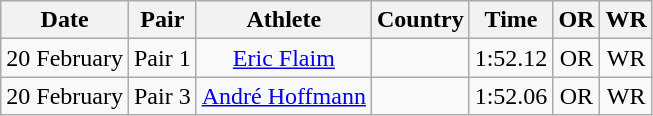<table class="wikitable" style="text-align:center">
<tr>
<th>Date</th>
<th>Pair</th>
<th>Athlete</th>
<th>Country</th>
<th>Time</th>
<th>OR</th>
<th>WR</th>
</tr>
<tr>
<td>20 February</td>
<td>Pair 1</td>
<td><a href='#'>Eric Flaim</a></td>
<td></td>
<td>1:52.12</td>
<td>OR</td>
<td>WR</td>
</tr>
<tr>
<td>20 February</td>
<td>Pair 3</td>
<td><a href='#'>André Hoffmann</a></td>
<td></td>
<td>1:52.06</td>
<td>OR</td>
<td>WR</td>
</tr>
</table>
